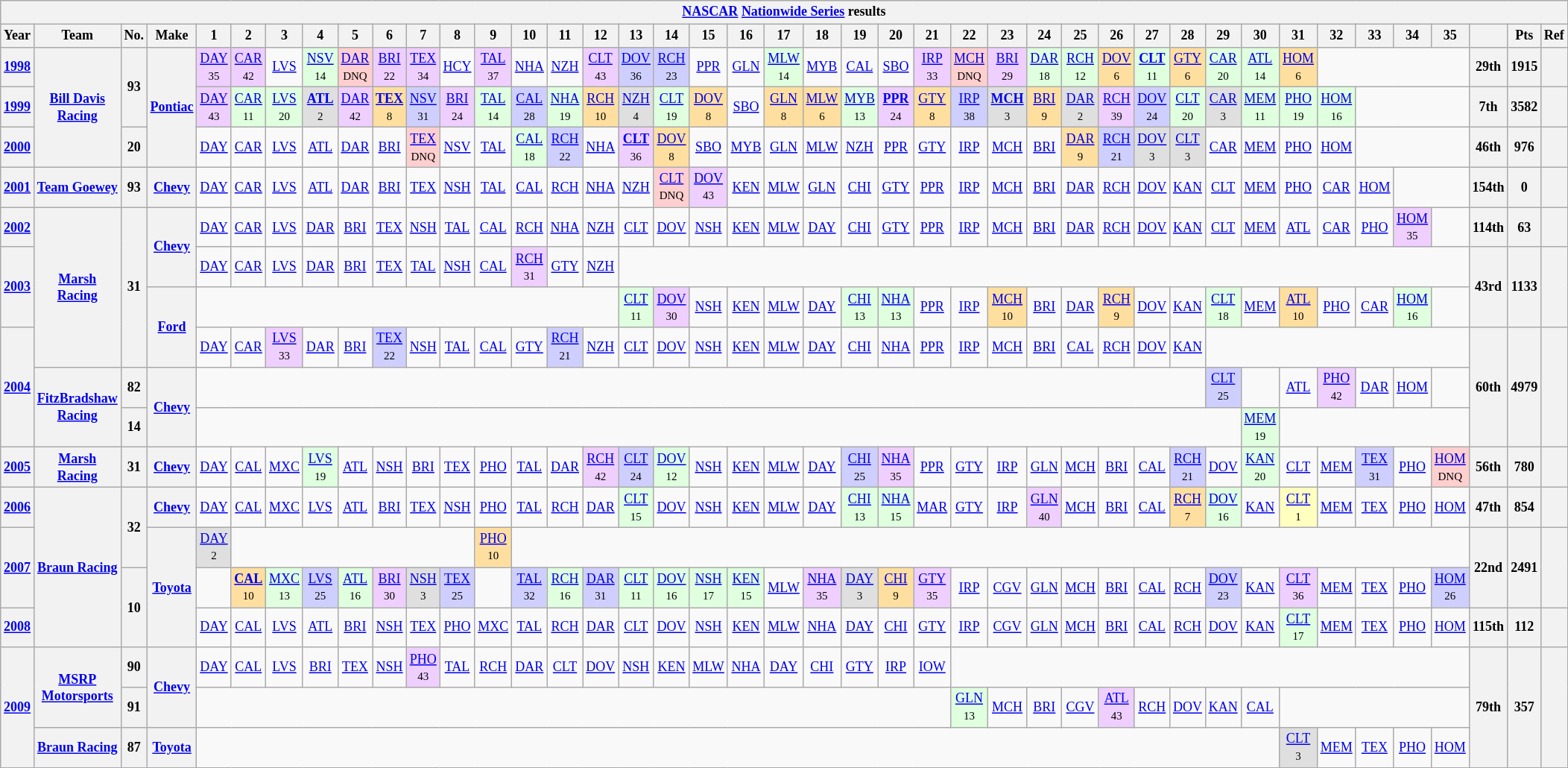<table class="wikitable" style="text-align:center; font-size:75%">
<tr>
<th colspan=42><a href='#'>NASCAR</a> <a href='#'>Nationwide Series</a> results</th>
</tr>
<tr>
<th>Year</th>
<th>Team</th>
<th>No.</th>
<th>Make</th>
<th>1</th>
<th>2</th>
<th>3</th>
<th>4</th>
<th>5</th>
<th>6</th>
<th>7</th>
<th>8</th>
<th>9</th>
<th>10</th>
<th>11</th>
<th>12</th>
<th>13</th>
<th>14</th>
<th>15</th>
<th>16</th>
<th>17</th>
<th>18</th>
<th>19</th>
<th>20</th>
<th>21</th>
<th>22</th>
<th>23</th>
<th>24</th>
<th>25</th>
<th>26</th>
<th>27</th>
<th>28</th>
<th>29</th>
<th>30</th>
<th>31</th>
<th>32</th>
<th>33</th>
<th>34</th>
<th>35</th>
<th></th>
<th>Pts</th>
<th>Ref</th>
</tr>
<tr>
<th><a href='#'>1998</a></th>
<th rowspan=3><a href='#'>Bill Davis Racing</a></th>
<th rowspan=2>93</th>
<th rowspan=3><a href='#'>Pontiac</a></th>
<td style="background:#EFCFFF;"><a href='#'>DAY</a><br><small>35</small></td>
<td style="background:#EFCFFF;"><a href='#'>CAR</a><br><small>42</small></td>
<td><a href='#'>LVS</a></td>
<td style="background:#DFFFDF;"><a href='#'>NSV</a><br><small>14</small></td>
<td style="background:#FFCFCF;"><a href='#'>DAR</a><br><small>DNQ</small></td>
<td style="background:#EFCFFF;"><a href='#'>BRI</a><br><small>22</small></td>
<td style="background:#EFCFFF;"><a href='#'>TEX</a><br><small>34</small></td>
<td><a href='#'>HCY</a></td>
<td style="background:#EFCFFF;"><a href='#'>TAL</a><br><small>37</small></td>
<td><a href='#'>NHA</a></td>
<td><a href='#'>NZH</a></td>
<td style="background:#EFCFFF;"><a href='#'>CLT</a><br><small>43</small></td>
<td style="background:#CFCFFF;"><a href='#'>DOV</a><br><small>36</small></td>
<td style="background:#CFCFFF;"><a href='#'>RCH</a><br><small>23</small></td>
<td><a href='#'>PPR</a></td>
<td><a href='#'>GLN</a></td>
<td style="background:#DFFFDF;"><a href='#'>MLW</a><br><small>14</small></td>
<td><a href='#'>MYB</a></td>
<td><a href='#'>CAL</a></td>
<td><a href='#'>SBO</a></td>
<td style="background:#EFCFFF;"><a href='#'>IRP</a><br><small>33</small></td>
<td style="background:#FFCFCF;"><a href='#'>MCH</a><br><small>DNQ</small></td>
<td style="background:#EFCFFF;"><a href='#'>BRI</a><br><small>29</small></td>
<td style="background:#DFFFDF;"><a href='#'>DAR</a><br><small>18</small></td>
<td style="background:#DFFFDF;"><a href='#'>RCH</a><br><small>12</small></td>
<td style="background:#FFDF9F;"><a href='#'>DOV</a><br><small>6</small></td>
<td style="background:#DFFFDF;"><strong><a href='#'>CLT</a></strong><br><small>11</small></td>
<td style="background:#FFDF9F;"><a href='#'>GTY</a><br><small>6</small></td>
<td style="background:#DFFFDF;"><a href='#'>CAR</a><br><small>20</small></td>
<td style="background:#DFFFDF;"><a href='#'>ATL</a><br><small>14</small></td>
<td style="background:#FFDF9F;"><a href='#'>HOM</a><br><small>6</small></td>
<td colspan=4></td>
<th>29th</th>
<th>1915</th>
<th></th>
</tr>
<tr>
<th><a href='#'>1999</a></th>
<td style="background:#EFCFFF;"><a href='#'>DAY</a><br><small>43</small></td>
<td style="background:#DFFFDF;"><a href='#'>CAR</a><br><small>11</small></td>
<td style="background:#DFFFDF;"><a href='#'>LVS</a><br><small>20</small></td>
<td style="background:#DFDFDF;"><strong><a href='#'>ATL</a></strong><br><small>2</small></td>
<td style="background:#EFCFFF;"><a href='#'>DAR</a><br><small>42</small></td>
<td style="background:#FFDF9F;"><strong><a href='#'>TEX</a></strong><br><small>8</small></td>
<td style="background:#CFCFFF;"><a href='#'>NSV</a><br><small>31</small></td>
<td style="background:#EFCFFF;"><a href='#'>BRI</a><br><small>24</small></td>
<td style="background:#DFFFDF;"><a href='#'>TAL</a><br><small>14</small></td>
<td style="background:#CFCFFF;"><a href='#'>CAL</a><br><small>28</small></td>
<td style="background:#DFFFDF;"><a href='#'>NHA</a><br><small>19</small></td>
<td style="background:#FFDF9F;"><a href='#'>RCH</a><br><small>10</small></td>
<td style="background:#DFDFDF;"><a href='#'>NZH</a><br><small>4</small></td>
<td style="background:#DFFFDF;"><a href='#'>CLT</a><br><small>19</small></td>
<td style="background:#FFDF9F;"><a href='#'>DOV</a><br><small>8</small></td>
<td><a href='#'>SBO</a></td>
<td style="background:#FFDF9F;"><a href='#'>GLN</a><br><small>8</small></td>
<td style="background:#FFDF9F;"><a href='#'>MLW</a><br><small>6</small></td>
<td style="background:#DFFFDF;"><a href='#'>MYB</a><br><small>13</small></td>
<td style="background:#EFCFFF;"><strong><a href='#'>PPR</a></strong><br><small>24</small></td>
<td style="background:#FFDF9F;"><a href='#'>GTY</a><br><small>8</small></td>
<td style="background:#CFCFFF;"><a href='#'>IRP</a><br><small>38</small></td>
<td style="background:#DFDFDF;"><strong><a href='#'>MCH</a></strong><br><small>3</small></td>
<td style="background:#FFDF9F;"><a href='#'>BRI</a><br><small>9</small></td>
<td style="background:#DFDFDF;"><a href='#'>DAR</a><br><small>2</small></td>
<td style="background:#EFCFFF;"><a href='#'>RCH</a><br><small>39</small></td>
<td style="background:#CFCFFF;"><a href='#'>DOV</a><br><small>24</small></td>
<td style="background:#DFFFDF;"><a href='#'>CLT</a><br><small>20</small></td>
<td style="background:#DFDFDF;"><a href='#'>CAR</a><br><small>3</small></td>
<td style="background:#DFFFDF;"><a href='#'>MEM</a><br><small>11</small></td>
<td style="background:#DFFFDF;"><a href='#'>PHO</a><br><small>19</small></td>
<td style="background:#DFFFDF;"><a href='#'>HOM</a><br><small>16</small></td>
<td colspan=3></td>
<th>7th</th>
<th>3582</th>
<th></th>
</tr>
<tr>
<th><a href='#'>2000</a></th>
<th>20</th>
<td><a href='#'>DAY</a></td>
<td><a href='#'>CAR</a></td>
<td><a href='#'>LVS</a></td>
<td><a href='#'>ATL</a></td>
<td><a href='#'>DAR</a></td>
<td><a href='#'>BRI</a></td>
<td style="background:#FFCFCF;"><a href='#'>TEX</a><br><small>DNQ</small></td>
<td><a href='#'>NSV</a></td>
<td><a href='#'>TAL</a></td>
<td style="background:#DFFFDF;"><a href='#'>CAL</a><br><small>18</small></td>
<td style="background:#CFCFFF;"><a href='#'>RCH</a><br><small>22</small></td>
<td><a href='#'>NHA</a></td>
<td style="background:#EFCFFF;"><strong><a href='#'>CLT</a></strong><br><small>36</small></td>
<td style="background:#FFDF9F;"><a href='#'>DOV</a><br><small>8</small></td>
<td><a href='#'>SBO</a></td>
<td><a href='#'>MYB</a></td>
<td><a href='#'>GLN</a></td>
<td><a href='#'>MLW</a></td>
<td><a href='#'>NZH</a></td>
<td><a href='#'>PPR</a></td>
<td><a href='#'>GTY</a></td>
<td><a href='#'>IRP</a></td>
<td><a href='#'>MCH</a></td>
<td><a href='#'>BRI</a></td>
<td style="background:#FFDF9F;"><a href='#'>DAR</a><br><small>9</small></td>
<td style="background:#CFCFFF;"><a href='#'>RCH</a><br><small>21</small></td>
<td style="background:#DFDFDF;"><a href='#'>DOV</a><br><small>3</small></td>
<td style="background:#DFDFDF;"><a href='#'>CLT</a><br><small>3</small></td>
<td><a href='#'>CAR</a></td>
<td><a href='#'>MEM</a></td>
<td><a href='#'>PHO</a></td>
<td><a href='#'>HOM</a></td>
<td colspan=3></td>
<th>46th</th>
<th>976</th>
<th></th>
</tr>
<tr>
<th><a href='#'>2001</a></th>
<th><a href='#'>Team Goewey</a></th>
<th>93</th>
<th><a href='#'>Chevy</a></th>
<td><a href='#'>DAY</a></td>
<td><a href='#'>CAR</a></td>
<td><a href='#'>LVS</a></td>
<td><a href='#'>ATL</a></td>
<td><a href='#'>DAR</a></td>
<td><a href='#'>BRI</a></td>
<td><a href='#'>TEX</a></td>
<td><a href='#'>NSH</a></td>
<td><a href='#'>TAL</a></td>
<td><a href='#'>CAL</a></td>
<td><a href='#'>RCH</a></td>
<td><a href='#'>NHA</a></td>
<td><a href='#'>NZH</a></td>
<td style="background:#FFCFCF;"><a href='#'>CLT</a><br><small>DNQ</small></td>
<td style="background:#EFCFFF;"><a href='#'>DOV</a><br><small>43</small></td>
<td><a href='#'>KEN</a></td>
<td><a href='#'>MLW</a></td>
<td><a href='#'>GLN</a></td>
<td><a href='#'>CHI</a></td>
<td><a href='#'>GTY</a></td>
<td><a href='#'>PPR</a></td>
<td><a href='#'>IRP</a></td>
<td><a href='#'>MCH</a></td>
<td><a href='#'>BRI</a></td>
<td><a href='#'>DAR</a></td>
<td><a href='#'>RCH</a></td>
<td><a href='#'>DOV</a></td>
<td><a href='#'>KAN</a></td>
<td><a href='#'>CLT</a></td>
<td><a href='#'>MEM</a></td>
<td><a href='#'>PHO</a></td>
<td><a href='#'>CAR</a></td>
<td><a href='#'>HOM</a></td>
<td colspan=2></td>
<th>154th</th>
<th>0</th>
<th></th>
</tr>
<tr>
<th><a href='#'>2002</a></th>
<th rowspan=4><a href='#'>Marsh Racing</a></th>
<th rowspan=4>31</th>
<th rowspan=2><a href='#'>Chevy</a></th>
<td><a href='#'>DAY</a></td>
<td><a href='#'>CAR</a></td>
<td><a href='#'>LVS</a></td>
<td><a href='#'>DAR</a></td>
<td><a href='#'>BRI</a></td>
<td><a href='#'>TEX</a></td>
<td><a href='#'>NSH</a></td>
<td><a href='#'>TAL</a></td>
<td><a href='#'>CAL</a></td>
<td><a href='#'>RCH</a></td>
<td><a href='#'>NHA</a></td>
<td><a href='#'>NZH</a></td>
<td><a href='#'>CLT</a></td>
<td><a href='#'>DOV</a></td>
<td><a href='#'>NSH</a></td>
<td><a href='#'>KEN</a></td>
<td><a href='#'>MLW</a></td>
<td><a href='#'>DAY</a></td>
<td><a href='#'>CHI</a></td>
<td><a href='#'>GTY</a></td>
<td><a href='#'>PPR</a></td>
<td><a href='#'>IRP</a></td>
<td><a href='#'>MCH</a></td>
<td><a href='#'>BRI</a></td>
<td><a href='#'>DAR</a></td>
<td><a href='#'>RCH</a></td>
<td><a href='#'>DOV</a></td>
<td><a href='#'>KAN</a></td>
<td><a href='#'>CLT</a></td>
<td><a href='#'>MEM</a></td>
<td><a href='#'>ATL</a></td>
<td><a href='#'>CAR</a></td>
<td><a href='#'>PHO</a></td>
<td style="background:#EFCFFF;"><a href='#'>HOM</a><br><small>35</small></td>
<td></td>
<th>114th</th>
<th>63</th>
<th></th>
</tr>
<tr>
<th rowspan=2><a href='#'>2003</a></th>
<td><a href='#'>DAY</a></td>
<td><a href='#'>CAR</a></td>
<td><a href='#'>LVS</a></td>
<td><a href='#'>DAR</a></td>
<td><a href='#'>BRI</a></td>
<td><a href='#'>TEX</a></td>
<td><a href='#'>TAL</a></td>
<td><a href='#'>NSH</a></td>
<td><a href='#'>CAL</a></td>
<td style="background:#EFCFFF;"><a href='#'>RCH</a><br><small>31</small></td>
<td><a href='#'>GTY</a></td>
<td><a href='#'>NZH</a></td>
<td colspan=23></td>
<th rowspan=2>43rd</th>
<th rowspan=2>1133</th>
<th rowspan=2></th>
</tr>
<tr>
<th rowspan=2><a href='#'>Ford</a></th>
<td colspan=12></td>
<td style="background:#DFFFDF;"><a href='#'>CLT</a><br><small>11</small></td>
<td style="background:#EFCFFF;"><a href='#'>DOV</a><br><small>30</small></td>
<td><a href='#'>NSH</a></td>
<td><a href='#'>KEN</a></td>
<td><a href='#'>MLW</a></td>
<td><a href='#'>DAY</a></td>
<td style="background:#DFFFDF;"><a href='#'>CHI</a><br><small>13</small></td>
<td style="background:#DFFFDF;"><a href='#'>NHA</a><br><small>13</small></td>
<td><a href='#'>PPR</a></td>
<td><a href='#'>IRP</a></td>
<td style="background:#FFDF9F;"><a href='#'>MCH</a><br><small>10</small></td>
<td><a href='#'>BRI</a></td>
<td><a href='#'>DAR</a></td>
<td style="background:#FFDF9F;"><a href='#'>RCH</a><br><small>9</small></td>
<td><a href='#'>DOV</a></td>
<td><a href='#'>KAN</a></td>
<td style="background:#DFFFDF;"><a href='#'>CLT</a><br><small>18</small></td>
<td><a href='#'>MEM</a></td>
<td style="background:#FFDF9F;"><a href='#'>ATL</a><br><small>10</small></td>
<td><a href='#'>PHO</a></td>
<td><a href='#'>CAR</a></td>
<td style="background:#DFFFDF;"><a href='#'>HOM</a><br><small>16</small></td>
<td></td>
</tr>
<tr>
<th rowspan=3><a href='#'>2004</a></th>
<td><a href='#'>DAY</a></td>
<td><a href='#'>CAR</a></td>
<td style="background:#EFCFFF;"><a href='#'>LVS</a><br><small>33</small></td>
<td><a href='#'>DAR</a></td>
<td><a href='#'>BRI</a></td>
<td style="background:#CFCFFF;"><a href='#'>TEX</a><br><small>22</small></td>
<td><a href='#'>NSH</a></td>
<td><a href='#'>TAL</a></td>
<td><a href='#'>CAL</a></td>
<td><a href='#'>GTY</a></td>
<td style="background:#CFCFFF;"><a href='#'>RCH</a><br><small>21</small></td>
<td><a href='#'>NZH</a></td>
<td><a href='#'>CLT</a></td>
<td><a href='#'>DOV</a></td>
<td><a href='#'>NSH</a></td>
<td><a href='#'>KEN</a></td>
<td><a href='#'>MLW</a></td>
<td><a href='#'>DAY</a></td>
<td><a href='#'>CHI</a></td>
<td><a href='#'>NHA</a></td>
<td><a href='#'>PPR</a></td>
<td><a href='#'>IRP</a></td>
<td><a href='#'>MCH</a></td>
<td><a href='#'>BRI</a></td>
<td><a href='#'>CAL</a></td>
<td><a href='#'>RCH</a></td>
<td><a href='#'>DOV</a></td>
<td><a href='#'>KAN</a></td>
<td colspan=7></td>
<th rowspan=3>60th</th>
<th rowspan=3>4979</th>
<th rowspan=3></th>
</tr>
<tr>
<th rowspan=2><a href='#'>FitzBradshaw Racing</a></th>
<th>82</th>
<th rowspan=2><a href='#'>Chevy</a></th>
<td colspan=28></td>
<td style="background:#CFCFFF;"><a href='#'>CLT</a><br><small>25</small></td>
<td></td>
<td><a href='#'>ATL</a></td>
<td style="background:#EFCFFF;"><a href='#'>PHO</a><br><small>42</small></td>
<td><a href='#'>DAR</a></td>
<td><a href='#'>HOM</a></td>
<td></td>
</tr>
<tr>
<th>14</th>
<td colspan=29></td>
<td style="background:#DFFFDF;"><a href='#'>MEM</a><br><small>19</small></td>
<td colspan=5></td>
</tr>
<tr>
<th><a href='#'>2005</a></th>
<th><a href='#'>Marsh Racing</a></th>
<th>31</th>
<th><a href='#'>Chevy</a></th>
<td><a href='#'>DAY</a></td>
<td><a href='#'>CAL</a></td>
<td><a href='#'>MXC</a></td>
<td style="background:#DFFFDF;"><a href='#'>LVS</a><br><small>19</small></td>
<td><a href='#'>ATL</a></td>
<td><a href='#'>NSH</a></td>
<td><a href='#'>BRI</a></td>
<td><a href='#'>TEX</a></td>
<td><a href='#'>PHO</a></td>
<td><a href='#'>TAL</a></td>
<td><a href='#'>DAR</a></td>
<td style="background:#EFCFFF;"><a href='#'>RCH</a><br><small>42</small></td>
<td style="background:#CFCFFF;"><a href='#'>CLT</a><br><small>24</small></td>
<td style="background:#DFFFDF;"><a href='#'>DOV</a><br><small>12</small></td>
<td><a href='#'>NSH</a></td>
<td><a href='#'>KEN</a></td>
<td><a href='#'>MLW</a></td>
<td><a href='#'>DAY</a></td>
<td style="background:#CFCFFF;"><a href='#'>CHI</a><br><small>25</small></td>
<td style="background:#EFCFFF;"><a href='#'>NHA</a><br><small>35</small></td>
<td><a href='#'>PPR</a></td>
<td><a href='#'>GTY</a></td>
<td><a href='#'>IRP</a></td>
<td><a href='#'>GLN</a></td>
<td><a href='#'>MCH</a></td>
<td><a href='#'>BRI</a></td>
<td><a href='#'>CAL</a></td>
<td style="background:#CFCFFF;"><a href='#'>RCH</a><br><small>21</small></td>
<td><a href='#'>DOV</a></td>
<td style="background:#DFFFDF;"><a href='#'>KAN</a><br><small>20</small></td>
<td><a href='#'>CLT</a></td>
<td><a href='#'>MEM</a></td>
<td style="background:#CFCFFF;"><a href='#'>TEX</a><br><small>31</small></td>
<td><a href='#'>PHO</a></td>
<td style="background:#FFCFCF;"><a href='#'>HOM</a><br><small>DNQ</small></td>
<th>56th</th>
<th>780</th>
<th></th>
</tr>
<tr>
<th><a href='#'>2006</a></th>
<th rowspan=4><a href='#'>Braun Racing</a></th>
<th rowspan=2>32</th>
<th><a href='#'>Chevy</a></th>
<td><a href='#'>DAY</a></td>
<td><a href='#'>CAL</a></td>
<td><a href='#'>MXC</a></td>
<td><a href='#'>LVS</a></td>
<td><a href='#'>ATL</a></td>
<td><a href='#'>BRI</a></td>
<td><a href='#'>TEX</a></td>
<td><a href='#'>NSH</a></td>
<td><a href='#'>PHO</a></td>
<td><a href='#'>TAL</a></td>
<td><a href='#'>RCH</a></td>
<td><a href='#'>DAR</a></td>
<td style="background:#DFFFDF;"><a href='#'>CLT</a><br><small>15</small></td>
<td><a href='#'>DOV</a></td>
<td><a href='#'>NSH</a></td>
<td><a href='#'>KEN</a></td>
<td><a href='#'>MLW</a></td>
<td><a href='#'>DAY</a></td>
<td style="background:#DFFFDF;"><a href='#'>CHI</a><br><small>13</small></td>
<td style="background:#DFFFDF;"><a href='#'>NHA</a><br><small>15</small></td>
<td><a href='#'>MAR</a></td>
<td><a href='#'>GTY</a></td>
<td><a href='#'>IRP</a></td>
<td style="background:#EFCFFF;"><a href='#'>GLN</a><br><small>40</small></td>
<td><a href='#'>MCH</a></td>
<td><a href='#'>BRI</a></td>
<td><a href='#'>CAL</a></td>
<td style="background:#FFDF9F;"><a href='#'>RCH</a><br><small>7</small></td>
<td style="background:#DFFFDF;"><a href='#'>DOV</a><br><small>16</small></td>
<td><a href='#'>KAN</a></td>
<td style="background:#FFFFBF;"><a href='#'>CLT</a><br><small>1</small></td>
<td><a href='#'>MEM</a></td>
<td><a href='#'>TEX</a></td>
<td><a href='#'>PHO</a></td>
<td><a href='#'>HOM</a></td>
<th>47th</th>
<th>854</th>
<th></th>
</tr>
<tr>
<th rowspan=2><a href='#'>2007</a></th>
<th rowspan=3><a href='#'>Toyota</a></th>
<td style="background:#DFDFDF;"><a href='#'>DAY</a><br><small>2</small></td>
<td colspan=7></td>
<td style="background:#FFDF9F;"><a href='#'>PHO</a><br><small>10</small></td>
<td colspan=26></td>
<th rowspan=2>22nd</th>
<th rowspan=2>2491</th>
<th rowspan=2></th>
</tr>
<tr>
<th rowspan=2>10</th>
<td></td>
<td style="background:#FFDF9F;"><strong><a href='#'>CAL</a></strong><br><small>10</small></td>
<td style="background:#DFFFDF;"><a href='#'>MXC</a><br><small>13</small></td>
<td style="background:#CFCFFF;"><a href='#'>LVS</a><br><small>25</small></td>
<td style="background:#DFFFDF;"><a href='#'>ATL</a><br><small>16</small></td>
<td style="background:#EFCFFF;"><a href='#'>BRI</a><br><small>30</small></td>
<td style="background:#DFDFDF;"><a href='#'>NSH</a><br><small>3</small></td>
<td style="background:#CFCFFF;"><a href='#'>TEX</a><br><small>25</small></td>
<td></td>
<td style="background:#CFCFFF;"><a href='#'>TAL</a><br><small>32</small></td>
<td style="background:#DFFFDF;"><a href='#'>RCH</a><br><small>16</small></td>
<td style="background:#CFCFFF;"><a href='#'>DAR</a><br><small>31</small></td>
<td style="background:#DFFFDF;"><a href='#'>CLT</a><br><small>11</small></td>
<td style="background:#DFFFDF;"><a href='#'>DOV</a><br><small>16</small></td>
<td style="background:#DFFFDF;"><a href='#'>NSH</a><br><small>17</small></td>
<td style="background:#DFFFDF;"><a href='#'>KEN</a><br><small>15</small></td>
<td><a href='#'>MLW</a></td>
<td style="background:#EFCFFF;"><a href='#'>NHA</a><br><small>35</small></td>
<td style="background:#DFDFDF;"><a href='#'>DAY</a><br><small>3</small></td>
<td style="background:#FFDF9F;"><a href='#'>CHI</a><br><small>9</small></td>
<td style="background:#EFCFFF;"><a href='#'>GTY</a><br><small>35</small></td>
<td><a href='#'>IRP</a></td>
<td><a href='#'>CGV</a></td>
<td><a href='#'>GLN</a></td>
<td><a href='#'>MCH</a></td>
<td><a href='#'>BRI</a></td>
<td><a href='#'>CAL</a></td>
<td><a href='#'>RCH</a></td>
<td style="background:#CFCFFF;"><a href='#'>DOV</a><br><small>23</small></td>
<td><a href='#'>KAN</a></td>
<td style="background:#EFCFFF;"><a href='#'>CLT</a><br><small>36</small></td>
<td><a href='#'>MEM</a></td>
<td><a href='#'>TEX</a></td>
<td><a href='#'>PHO</a></td>
<td style="background:#CFCFFF;"><a href='#'>HOM</a><br><small>26</small></td>
</tr>
<tr>
<th><a href='#'>2008</a></th>
<td><a href='#'>DAY</a></td>
<td><a href='#'>CAL</a></td>
<td><a href='#'>LVS</a></td>
<td><a href='#'>ATL</a></td>
<td><a href='#'>BRI</a></td>
<td><a href='#'>NSH</a></td>
<td><a href='#'>TEX</a></td>
<td><a href='#'>PHO</a></td>
<td><a href='#'>MXC</a></td>
<td><a href='#'>TAL</a></td>
<td><a href='#'>RCH</a></td>
<td><a href='#'>DAR</a></td>
<td><a href='#'>CLT</a></td>
<td><a href='#'>DOV</a></td>
<td><a href='#'>NSH</a></td>
<td><a href='#'>KEN</a></td>
<td><a href='#'>MLW</a></td>
<td><a href='#'>NHA</a></td>
<td><a href='#'>DAY</a></td>
<td><a href='#'>CHI</a></td>
<td><a href='#'>GTY</a></td>
<td><a href='#'>IRP</a></td>
<td><a href='#'>CGV</a></td>
<td><a href='#'>GLN</a></td>
<td><a href='#'>MCH</a></td>
<td><a href='#'>BRI</a></td>
<td><a href='#'>CAL</a></td>
<td><a href='#'>RCH</a></td>
<td><a href='#'>DOV</a></td>
<td><a href='#'>KAN</a></td>
<td style="background:#DFFFDF;"><a href='#'>CLT</a><br><small>17</small></td>
<td><a href='#'>MEM</a></td>
<td><a href='#'>TEX</a></td>
<td><a href='#'>PHO</a></td>
<td><a href='#'>HOM</a></td>
<th>115th</th>
<th>112</th>
<th></th>
</tr>
<tr>
<th rowspan=3><a href='#'>2009</a></th>
<th rowspan=2><a href='#'>MSRP Motorsports</a></th>
<th>90</th>
<th rowspan=2><a href='#'>Chevy</a></th>
<td><a href='#'>DAY</a></td>
<td><a href='#'>CAL</a></td>
<td><a href='#'>LVS</a></td>
<td><a href='#'>BRI</a></td>
<td><a href='#'>TEX</a></td>
<td><a href='#'>NSH</a></td>
<td style="background:#EFCFFF;"><a href='#'>PHO</a><br><small>43</small></td>
<td><a href='#'>TAL</a></td>
<td><a href='#'>RCH</a></td>
<td><a href='#'>DAR</a></td>
<td><a href='#'>CLT</a></td>
<td><a href='#'>DOV</a></td>
<td><a href='#'>NSH</a></td>
<td><a href='#'>KEN</a></td>
<td><a href='#'>MLW</a></td>
<td><a href='#'>NHA</a></td>
<td><a href='#'>DAY</a></td>
<td><a href='#'>CHI</a></td>
<td><a href='#'>GTY</a></td>
<td><a href='#'>IRP</a></td>
<td><a href='#'>IOW</a></td>
<td colspan=14></td>
<th rowspan=3>79th</th>
<th rowspan=3>357</th>
<th rowspan=3></th>
</tr>
<tr>
<th>91</th>
<td colspan=21></td>
<td style="background:#DFFFDF;"><a href='#'>GLN</a><br><small>13</small></td>
<td><a href='#'>MCH</a></td>
<td><a href='#'>BRI</a></td>
<td><a href='#'>CGV</a></td>
<td style="background:#EFCFFF;"><a href='#'>ATL</a><br><small>43</small></td>
<td><a href='#'>RCH</a></td>
<td><a href='#'>DOV</a></td>
<td><a href='#'>KAN</a></td>
<td><a href='#'>CAL</a></td>
<td colspan=5></td>
</tr>
<tr>
<th><a href='#'>Braun Racing</a></th>
<th>87</th>
<th><a href='#'>Toyota</a></th>
<td colspan=30></td>
<td style="background:#DFDFDF;"><a href='#'>CLT</a><br><small>3</small></td>
<td><a href='#'>MEM</a></td>
<td><a href='#'>TEX</a></td>
<td><a href='#'>PHO</a></td>
<td><a href='#'>HOM</a></td>
</tr>
</table>
